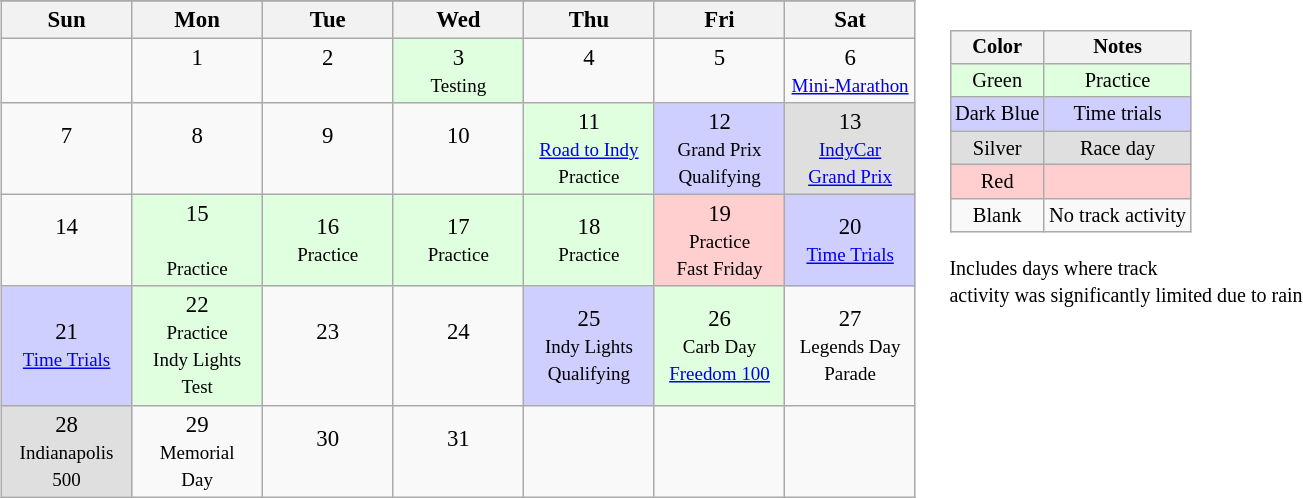<table>
<tr>
<td><br><table class="wikitable" style="text-align:center; font-size:95%">
<tr>
</tr>
<tr>
<th scope="col" width="80">Sun</th>
<th scope="col" width="80">Mon</th>
<th scope="col" width="80">Tue</th>
<th scope="col" width="80">Wed</th>
<th scope="col" width="80">Thu</th>
<th scope="col" width="80">Fri</th>
<th scope="col" width="80">Sat</th>
</tr>
<tr>
<td><br> <br></td>
<td>1<br> <br></td>
<td>2<br> <br></td>
<td style="background:#DFFFDF;">3<br><small>Testing</small><br></td>
<td>4<br> <br></td>
<td>5<br> <br></td>
<td>6<br><small><a href='#'>Mini-Marathon</a></small><br></td>
</tr>
<tr>
<td>7<br> <br></td>
<td>8<br> <br></td>
<td>9<br> <br></td>
<td>10<br> <br></td>
<td style="background:#DFFFDF;">11<br><small><a href='#'>Road to Indy</a><br>Practice</small></td>
<td style="background:#CFCFFF;">12<br><small>Grand Prix<br>Qualifying</small></td>
<td style="background:#DFDFDF;">13<br><small><a href='#'>IndyCar<br>Grand Prix</a></small></td>
</tr>
<tr>
<td>14<br> <br></td>
<td style="background:#DFFFDF;">15<br><small><br>Practice</small></td>
<td style="background:#DFFFDF;">16<br><small>Practice</small><br></td>
<td style="background:#DFFFDF;">17<br><small>Practice</small><br></td>
<td style="background:#DFFFDF;">18<br><small>Practice</small><br></td>
<td style="background:#FFCFCF;">19<br><small>Practice <br> Fast Friday</small></td>
<td style="background:#CFCFFF;">20<br><small><a href='#'>Time Trials</a><br> </small></td>
</tr>
<tr>
<td style="background:#CFCFFF;">21<br><small><a href='#'>Time Trials</a><br> </small></td>
<td style="background:#DFFFDF;">22<br><small>Practice<br>Indy Lights Test</small><br></td>
<td>23<br> <br></td>
<td>24<br> <br></td>
<td style="background:#CFCFFF;">25<br><small>Indy Lights<br> Qualifying</small></td>
<td style="background:#DFFFDF;">26<br><small>Carb Day <br><a href='#'>Freedom 100</a></small></td>
<td>27<br><small>Legends Day<br>Parade</small></td>
</tr>
<tr>
<td style="background:#DFDFDF;">28<br><small>Indianapolis<br>500</small></td>
<td>29<br><small>Memorial<br>Day</small></td>
<td>30<br> <br></td>
<td>31<br> <br></td>
<td><br> <br></td>
<td><br> <br></td>
<td><br> <br></td>
</tr>
</table>
</td>
<td valign="top"><br><table>
<tr>
<td><br><table style="margin-right:0; font-size:85%; text-align:center;" class="wikitable">
<tr>
<th>Color</th>
<th>Notes</th>
</tr>
<tr style="background:#DFFFDF;">
<td>Green</td>
<td>Practice</td>
</tr>
<tr style="background:#CFCFFF;">
<td>Dark Blue</td>
<td>Time trials</td>
</tr>
<tr style="background:#DFDFDF;">
<td>Silver</td>
<td>Race day</td>
</tr>
<tr style="background:#FFCFCF;">
<td>Red</td>
<td></td>
</tr>
<tr>
<td>Blank</td>
<td>No track activity</td>
</tr>
</table>
 <small>Includes days where track<br>activity was significantly limited due to rain</small></td>
</tr>
</table>
</td>
</tr>
</table>
